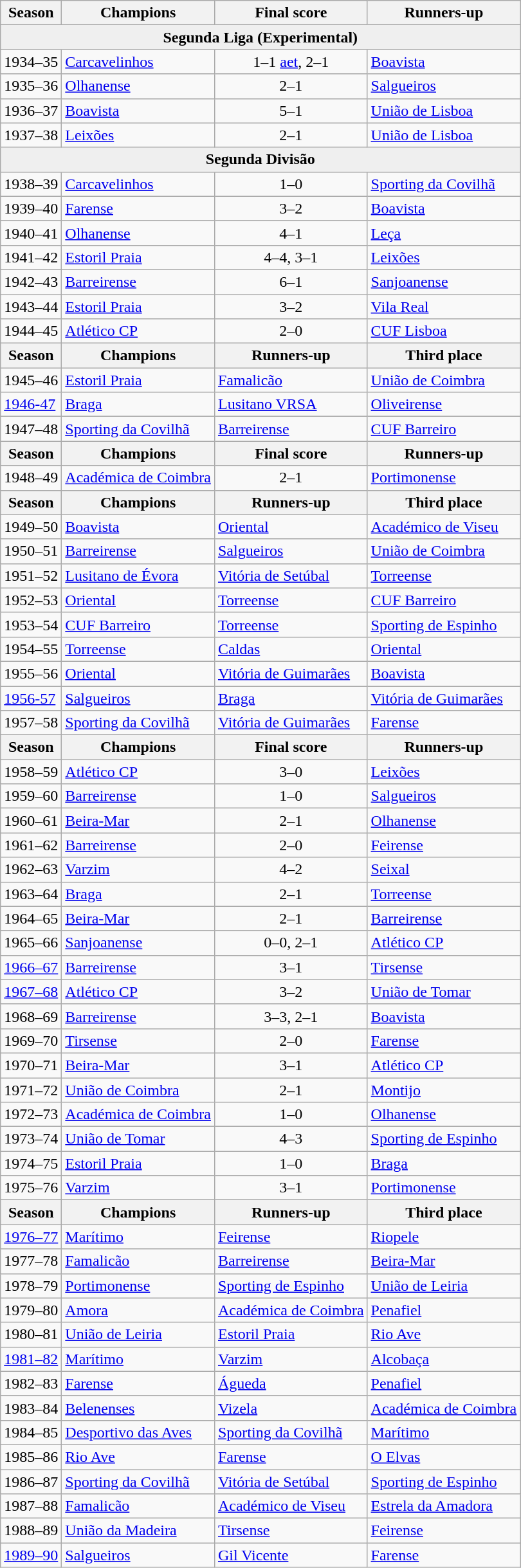<table class="wikitable">
<tr align=center>
<th>Season</th>
<th>Champions</th>
<th>Final score</th>
<th>Runners-up</th>
</tr>
<tr>
<th style="background:#efefef;" colspan="4">Segunda Liga (Experimental)</th>
</tr>
<tr>
<td>1934–35</td>
<td><a href='#'>Carcavelinhos</a></td>
<td align=center>1–1 <a href='#'>aet</a>, 2–1</td>
<td><a href='#'>Boavista</a></td>
</tr>
<tr>
<td>1935–36</td>
<td><a href='#'>Olhanense</a></td>
<td align=center>2–1</td>
<td><a href='#'>Salgueiros</a></td>
</tr>
<tr>
<td>1936–37</td>
<td><a href='#'>Boavista</a></td>
<td align=center>5–1</td>
<td><a href='#'>União de Lisboa</a></td>
</tr>
<tr>
<td>1937–38</td>
<td><a href='#'>Leixões</a></td>
<td align=center>2–1</td>
<td><a href='#'>União de Lisboa</a></td>
</tr>
<tr>
<th style="background:#efefef;" colspan="4">Segunda Divisão</th>
</tr>
<tr>
<td>1938–39</td>
<td><a href='#'>Carcavelinhos</a></td>
<td align=center>1–0</td>
<td><a href='#'>Sporting da Covilhã</a></td>
</tr>
<tr>
<td>1939–40</td>
<td><a href='#'>Farense</a></td>
<td align=center>3–2</td>
<td><a href='#'>Boavista</a></td>
</tr>
<tr>
<td>1940–41</td>
<td><a href='#'>Olhanense</a></td>
<td align=center>4–1</td>
<td><a href='#'>Leça</a></td>
</tr>
<tr>
<td>1941–42</td>
<td><a href='#'>Estoril Praia</a></td>
<td align=center>4–4, 3–1</td>
<td><a href='#'>Leixões</a></td>
</tr>
<tr>
<td>1942–43</td>
<td><a href='#'>Barreirense</a></td>
<td align=center>6–1</td>
<td><a href='#'>Sanjoanense</a></td>
</tr>
<tr>
<td>1943–44</td>
<td><a href='#'>Estoril Praia</a></td>
<td align=center>3–2</td>
<td><a href='#'>Vila Real</a></td>
</tr>
<tr>
<td>1944–45</td>
<td><a href='#'>Atlético CP</a></td>
<td align=center>2–0</td>
<td><a href='#'>CUF Lisboa</a></td>
</tr>
<tr align=center>
<th>Season</th>
<th>Champions</th>
<th>Runners-up</th>
<th>Third place</th>
</tr>
<tr>
<td>1945–46</td>
<td><a href='#'>Estoril Praia</a></td>
<td><a href='#'>Famalicão</a></td>
<td><a href='#'>União de Coimbra</a></td>
</tr>
<tr>
<td><a href='#'>1946-47</a></td>
<td><a href='#'>Braga</a></td>
<td><a href='#'>Lusitano VRSA</a></td>
<td><a href='#'>Oliveirense</a></td>
</tr>
<tr>
<td>1947–48</td>
<td><a href='#'>Sporting da Covilhã</a></td>
<td><a href='#'>Barreirense</a></td>
<td><a href='#'>CUF Barreiro</a></td>
</tr>
<tr align=center>
<th>Season</th>
<th>Champions</th>
<th>Final score</th>
<th>Runners-up</th>
</tr>
<tr>
<td>1948–49</td>
<td><a href='#'>Académica de Coimbra</a></td>
<td align=center>2–1</td>
<td><a href='#'>Portimonense</a></td>
</tr>
<tr align=center>
<th>Season</th>
<th>Champions</th>
<th>Runners-up</th>
<th>Third place</th>
</tr>
<tr>
<td>1949–50</td>
<td><a href='#'>Boavista</a></td>
<td><a href='#'>Oriental</a></td>
<td><a href='#'>Académico de Viseu</a></td>
</tr>
<tr>
<td>1950–51</td>
<td><a href='#'>Barreirense</a></td>
<td><a href='#'>Salgueiros</a></td>
<td><a href='#'>União de Coimbra</a></td>
</tr>
<tr>
<td>1951–52</td>
<td><a href='#'>Lusitano de Évora</a></td>
<td><a href='#'>Vitória de Setúbal</a></td>
<td><a href='#'>Torreense</a></td>
</tr>
<tr>
<td>1952–53</td>
<td><a href='#'>Oriental</a></td>
<td><a href='#'>Torreense</a></td>
<td><a href='#'>CUF Barreiro</a></td>
</tr>
<tr>
<td>1953–54</td>
<td><a href='#'>CUF Barreiro</a></td>
<td><a href='#'>Torreense</a></td>
<td><a href='#'>Sporting de Espinho</a></td>
</tr>
<tr>
<td>1954–55</td>
<td><a href='#'>Torreense</a></td>
<td><a href='#'>Caldas</a></td>
<td><a href='#'>Oriental</a></td>
</tr>
<tr>
<td>1955–56</td>
<td><a href='#'>Oriental</a></td>
<td><a href='#'>Vitória de Guimarães</a></td>
<td><a href='#'>Boavista</a></td>
</tr>
<tr>
<td><a href='#'>1956-57</a></td>
<td><a href='#'>Salgueiros</a></td>
<td><a href='#'>Braga</a></td>
<td><a href='#'>Vitória de Guimarães</a></td>
</tr>
<tr>
<td>1957–58</td>
<td><a href='#'>Sporting da Covilhã</a></td>
<td><a href='#'>Vitória de Guimarães</a></td>
<td><a href='#'>Farense</a></td>
</tr>
<tr align=center>
<th>Season</th>
<th>Champions</th>
<th>Final score</th>
<th>Runners-up</th>
</tr>
<tr>
<td>1958–59</td>
<td><a href='#'>Atlético CP</a></td>
<td align=center>3–0</td>
<td><a href='#'>Leixões</a></td>
</tr>
<tr>
<td>1959–60</td>
<td><a href='#'>Barreirense</a></td>
<td align=center>1–0</td>
<td><a href='#'>Salgueiros</a></td>
</tr>
<tr>
<td>1960–61</td>
<td><a href='#'>Beira-Mar</a></td>
<td align=center>2–1</td>
<td><a href='#'>Olhanense</a></td>
</tr>
<tr>
<td>1961–62</td>
<td><a href='#'>Barreirense</a></td>
<td align=center>2–0</td>
<td><a href='#'>Feirense</a></td>
</tr>
<tr>
<td>1962–63</td>
<td><a href='#'>Varzim</a></td>
<td align=center>4–2</td>
<td><a href='#'>Seixal</a></td>
</tr>
<tr>
<td>1963–64</td>
<td><a href='#'>Braga</a></td>
<td align=center>2–1</td>
<td><a href='#'>Torreense</a></td>
</tr>
<tr>
<td>1964–65</td>
<td><a href='#'>Beira-Mar</a></td>
<td align=center>2–1</td>
<td><a href='#'>Barreirense</a></td>
</tr>
<tr>
<td>1965–66</td>
<td><a href='#'>Sanjoanense</a></td>
<td align=center>0–0, 2–1</td>
<td><a href='#'>Atlético CP</a></td>
</tr>
<tr>
<td><a href='#'>1966–67</a></td>
<td><a href='#'>Barreirense</a></td>
<td align=center>3–1</td>
<td><a href='#'>Tirsense</a></td>
</tr>
<tr>
<td><a href='#'>1967–68</a></td>
<td><a href='#'>Atlético CP</a></td>
<td align=center>3–2</td>
<td><a href='#'>União de Tomar</a></td>
</tr>
<tr>
<td>1968–69</td>
<td><a href='#'>Barreirense</a></td>
<td align=center>3–3, 2–1</td>
<td><a href='#'>Boavista</a></td>
</tr>
<tr>
<td>1969–70</td>
<td><a href='#'>Tirsense</a></td>
<td align=center>2–0</td>
<td><a href='#'>Farense</a></td>
</tr>
<tr>
<td>1970–71</td>
<td><a href='#'>Beira-Mar</a></td>
<td align=center>3–1</td>
<td><a href='#'>Atlético CP</a></td>
</tr>
<tr>
<td>1971–72</td>
<td><a href='#'>União de Coimbra</a></td>
<td align=center>2–1</td>
<td><a href='#'>Montijo</a></td>
</tr>
<tr>
<td>1972–73</td>
<td><a href='#'>Académica de Coimbra</a></td>
<td align=center>1–0</td>
<td><a href='#'>Olhanense</a></td>
</tr>
<tr>
<td>1973–74</td>
<td><a href='#'>União de Tomar</a></td>
<td align=center>4–3</td>
<td><a href='#'>Sporting de Espinho</a></td>
</tr>
<tr>
<td>1974–75</td>
<td><a href='#'>Estoril Praia</a></td>
<td align=center>1–0</td>
<td><a href='#'>Braga</a></td>
</tr>
<tr>
<td>1975–76</td>
<td><a href='#'>Varzim</a></td>
<td align=center>3–1</td>
<td><a href='#'>Portimonense</a></td>
</tr>
<tr align=center>
<th>Season</th>
<th>Champions</th>
<th>Runners-up</th>
<th>Third place</th>
</tr>
<tr>
<td><a href='#'>1976–77</a></td>
<td><a href='#'>Marítimo</a></td>
<td><a href='#'>Feirense</a></td>
<td><a href='#'>Riopele</a></td>
</tr>
<tr>
<td>1977–78</td>
<td><a href='#'>Famalicão</a></td>
<td><a href='#'>Barreirense</a></td>
<td><a href='#'>Beira-Mar</a></td>
</tr>
<tr>
<td>1978–79</td>
<td><a href='#'>Portimonense</a></td>
<td><a href='#'>Sporting de Espinho</a></td>
<td><a href='#'>União de Leiria</a></td>
</tr>
<tr>
<td>1979–80</td>
<td><a href='#'>Amora</a></td>
<td><a href='#'>Académica de Coimbra</a></td>
<td><a href='#'>Penafiel</a></td>
</tr>
<tr>
<td>1980–81</td>
<td><a href='#'>União de Leiria</a></td>
<td><a href='#'>Estoril Praia</a></td>
<td><a href='#'>Rio Ave</a></td>
</tr>
<tr>
<td><a href='#'>1981–82</a></td>
<td><a href='#'>Marítimo</a></td>
<td><a href='#'>Varzim</a></td>
<td><a href='#'>Alcobaça</a></td>
</tr>
<tr>
<td>1982–83</td>
<td><a href='#'>Farense</a></td>
<td><a href='#'>Águeda</a></td>
<td><a href='#'>Penafiel</a></td>
</tr>
<tr>
<td>1983–84</td>
<td><a href='#'>Belenenses</a></td>
<td><a href='#'>Vizela</a></td>
<td><a href='#'>Académica de Coimbra</a></td>
</tr>
<tr>
<td>1984–85</td>
<td><a href='#'>Desportivo das Aves</a></td>
<td><a href='#'>Sporting da Covilhã</a></td>
<td><a href='#'>Marítimo</a></td>
</tr>
<tr>
<td>1985–86</td>
<td><a href='#'>Rio Ave</a></td>
<td><a href='#'>Farense</a></td>
<td><a href='#'>O Elvas</a></td>
</tr>
<tr>
<td>1986–87</td>
<td><a href='#'>Sporting da Covilhã</a></td>
<td><a href='#'>Vitória de Setúbal</a></td>
<td><a href='#'>Sporting de Espinho</a></td>
</tr>
<tr>
<td>1987–88</td>
<td><a href='#'>Famalicão</a></td>
<td><a href='#'>Académico de Viseu</a></td>
<td><a href='#'>Estrela da Amadora</a></td>
</tr>
<tr>
<td>1988–89</td>
<td><a href='#'>União da Madeira</a></td>
<td><a href='#'>Tirsense</a></td>
<td><a href='#'>Feirense</a></td>
</tr>
<tr>
<td><a href='#'>1989–90</a></td>
<td><a href='#'>Salgueiros</a></td>
<td><a href='#'>Gil Vicente</a></td>
<td><a href='#'>Farense</a></td>
</tr>
</table>
